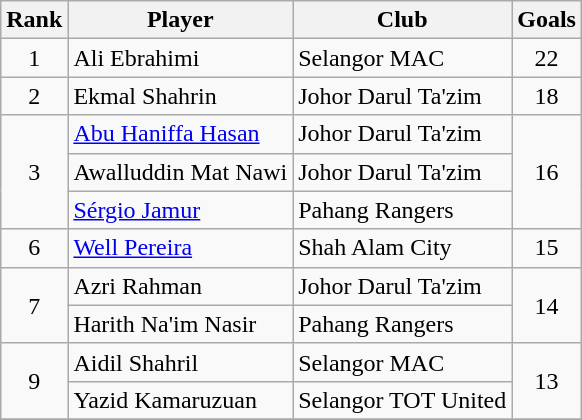<table class="wikitable">
<tr>
<th>Rank</th>
<th>Player</th>
<th>Club</th>
<th>Goals</th>
</tr>
<tr>
<td align="center">1</td>
<td> Ali Ebrahimi</td>
<td>Selangor MAC</td>
<td align="center">22</td>
</tr>
<tr>
<td align="center">2</td>
<td> Ekmal Shahrin</td>
<td>Johor Darul Ta'zim</td>
<td align="center">18</td>
</tr>
<tr>
<td rowspan="3" align="center">3</td>
<td> <a href='#'>Abu Haniffa Hasan</a></td>
<td>Johor Darul Ta'zim</td>
<td rowspan="3" align="center">16</td>
</tr>
<tr>
<td> Awalluddin Mat Nawi</td>
<td>Johor Darul Ta'zim</td>
</tr>
<tr>
<td> <a href='#'>Sérgio Jamur</a></td>
<td>Pahang Rangers</td>
</tr>
<tr>
<td align="center">6</td>
<td> <a href='#'>Well Pereira</a></td>
<td>Shah Alam City</td>
<td align="center">15</td>
</tr>
<tr>
<td rowspan="2" align="center">7</td>
<td> Azri Rahman</td>
<td>Johor Darul Ta'zim</td>
<td rowspan="2" align="center">14</td>
</tr>
<tr>
<td> Harith Na'im Nasir</td>
<td>Pahang Rangers</td>
</tr>
<tr>
<td rowspan="2" align="center">9</td>
<td> Aidil Shahril</td>
<td>Selangor MAC</td>
<td rowspan="2" align="center">13</td>
</tr>
<tr>
<td> Yazid Kamaruzuan</td>
<td>Selangor TOT United</td>
</tr>
<tr>
</tr>
</table>
